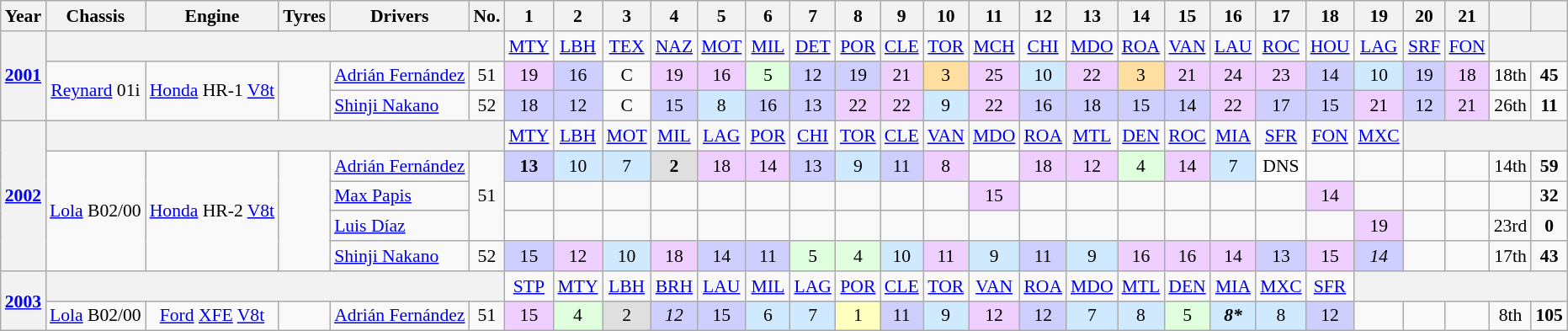<table class="wikitable" style="text-align:center; font-size:90%">
<tr>
<th>Year</th>
<th>Chassis</th>
<th>Engine</th>
<th>Tyres</th>
<th>Drivers</th>
<th>No.</th>
<th>1</th>
<th>2</th>
<th>3</th>
<th>4</th>
<th>5</th>
<th>6</th>
<th>7</th>
<th>8</th>
<th>9</th>
<th>10</th>
<th>11</th>
<th>12</th>
<th>13</th>
<th>14</th>
<th>15</th>
<th>16</th>
<th>17</th>
<th>18</th>
<th>19</th>
<th>20</th>
<th>21</th>
<th></th>
<th></th>
</tr>
<tr>
<th rowspan=3><a href='#'>2001</a></th>
<th colspan=5></th>
<td><a href='#'>MTY</a></td>
<td><a href='#'>LBH</a></td>
<td><a href='#'>TEX</a></td>
<td><a href='#'>NAZ</a></td>
<td><a href='#'>MOT</a></td>
<td><a href='#'>MIL</a></td>
<td><a href='#'>DET</a></td>
<td><a href='#'>POR</a></td>
<td><a href='#'>CLE</a></td>
<td><a href='#'>TOR</a></td>
<td><a href='#'>MCH</a></td>
<td><a href='#'>CHI</a></td>
<td><a href='#'>MDO</a></td>
<td><a href='#'>ROA</a></td>
<td><a href='#'>VAN</a></td>
<td><a href='#'>LAU</a></td>
<td><a href='#'>ROC</a></td>
<td><a href='#'>HOU</a></td>
<td><a href='#'>LAG</a></td>
<td><a href='#'>SRF</a></td>
<td><a href='#'>FON</a></td>
<th colspan=2></th>
</tr>
<tr>
<td rowspan=2><a href='#'>Reynard</a> 01i</td>
<td rowspan=2><a href='#'>Honda</a> HR-1 <a href='#'>V8</a><a href='#'>t</a></td>
<td rowspan=2></td>
<td align="left"> <a href='#'>Adrián Fernández</a></td>
<td>51</td>
<td style="background:#efcfff;">19</td>
<td style="background:#CFCFFF;">16</td>
<td style-"background:#ffffff">C</td>
<td style="background:#efcfff;">19</td>
<td style="background:#efcfff;">16</td>
<td style="background:#dfffdf;">5</td>
<td style="background:#CFCFFF;">12</td>
<td style="background:#CFCFFF;">19</td>
<td style="background:#efcfff;">21</td>
<td style="background:#ffdf9f;">3</td>
<td style="background:#efcfff;">25</td>
<td style="background:#CFEAFF;">10</td>
<td style="background:#efcfff;">22</td>
<td style="background:#ffdf9f;">3</td>
<td style="background:#efcfff;">21</td>
<td style="background:#efcfff;">24</td>
<td style="background:#efcfff;">23</td>
<td style="background:#CFCFFF;">14</td>
<td style="background:#CFEAFF;">10</td>
<td style="background:#CFCFFF;">19</td>
<td style="background:#efcfff;">18</td>
<td>18th</td>
<td><strong>45</strong></td>
</tr>
<tr>
<td align="left"> <a href='#'>Shinji Nakano</a></td>
<td>52</td>
<td style="background:#CFCFFF;">18</td>
<td style="background:#CFCFFF;">12</td>
<td style-"background:#ffffff">C</td>
<td style="background:#CFCFFF;">15</td>
<td style="background:#CFEAFF;">8</td>
<td style="background:#CFCFFF;">16</td>
<td style="background:#CFCFFF;">13</td>
<td style="background:#efcfff;">22</td>
<td style="background:#efcfff;">22</td>
<td style="background:#CFEAFF;">9</td>
<td style="background:#efcfff;">22</td>
<td style="background:#CFCFFF;">16</td>
<td style="background:#CFCFFF;">18</td>
<td style="background:#CFCFFF;">15</td>
<td style="background:#CFCFFF;">14</td>
<td style="background:#efcfff;">22</td>
<td style="background:#CFCFFF;">17</td>
<td style="background:#CFCFFF;">15</td>
<td style="background:#efcfff;">21</td>
<td style="background:#CFCFFF;">12</td>
<td style="background:#efcfff;">21</td>
<td>26th</td>
<td><strong>11</strong></td>
</tr>
<tr>
<th rowspan=5><a href='#'>2002</a></th>
<th colspan=5></th>
<td><a href='#'>MTY</a></td>
<td><a href='#'>LBH</a></td>
<td><a href='#'>MOT</a></td>
<td><a href='#'>MIL</a></td>
<td><a href='#'>LAG</a></td>
<td><a href='#'>POR</a></td>
<td><a href='#'>CHI</a></td>
<td><a href='#'>TOR</a></td>
<td><a href='#'>CLE</a></td>
<td><a href='#'>VAN</a></td>
<td><a href='#'>MDO</a></td>
<td><a href='#'>ROA</a></td>
<td><a href='#'>MTL</a></td>
<td><a href='#'>DEN</a></td>
<td><a href='#'>ROC</a></td>
<td><a href='#'>MIA</a></td>
<td><a href='#'>SFR</a></td>
<td><a href='#'>FON</a></td>
<td><a href='#'>MXC</a></td>
<th colspan=4></th>
</tr>
<tr>
<td rowspan=4><a href='#'>Lola</a> B02/00</td>
<td rowspan=4><a href='#'>Honda</a> HR-2 <a href='#'>V8</a><a href='#'>t</a></td>
<td rowspan=4></td>
<td align="left"> <a href='#'>Adrián Fernández</a></td>
<td rowspan=3>51</td>
<td style="background:#CFCFFF;" align=center><strong>13</strong></td>
<td style="background:#CFEAFF;" align=center>10</td>
<td style="background:#CFEAFF;" align=center>7</td>
<td style="background:#dfdfdf;" align=center><strong>2</strong></td>
<td style="background:#efcfff;" align=center>18</td>
<td style="background:#efcfff;" align=center>14</td>
<td style="background:#CFCFFF;" align=center>13</td>
<td style="background:#CFEAFF;" align=center>9</td>
<td style="background:#CFCFFF;" align=center>11</td>
<td style="background:#efcfff;" align=center>8</td>
<td></td>
<td style="background:#efcfff;" align=center>18</td>
<td style="background:#efcfff;" align=center>12</td>
<td style="background:#dfffdf;" align=center>4</td>
<td style="background:#efcfff;" align=center>14</td>
<td style="background:#CFEAFF;" align=center>7</td>
<td style="background:#ffffff;" align=center>DNS</td>
<td></td>
<td></td>
<td></td>
<td></td>
<td>14th</td>
<td><strong>59</strong></td>
</tr>
<tr>
<td align="left"> <a href='#'>Max Papis</a></td>
<td></td>
<td></td>
<td></td>
<td></td>
<td></td>
<td></td>
<td></td>
<td></td>
<td></td>
<td></td>
<td style="background:#efcfff;" align=center>15</td>
<td></td>
<td></td>
<td></td>
<td></td>
<td></td>
<td></td>
<td style="background:#efcfff;" align=center>14</td>
<td></td>
<td></td>
<td></td>
<td></td>
<td><strong>32</strong></td>
</tr>
<tr>
<td align="left"> <a href='#'>Luis Díaz</a></td>
<td></td>
<td></td>
<td></td>
<td></td>
<td></td>
<td></td>
<td></td>
<td></td>
<td></td>
<td></td>
<td></td>
<td></td>
<td></td>
<td></td>
<td></td>
<td></td>
<td></td>
<td></td>
<td style="background:#efcfff;" align=center>19</td>
<td></td>
<td></td>
<td>23rd</td>
<td><strong>0</strong></td>
</tr>
<tr>
<td align="left"> <a href='#'>Shinji Nakano</a></td>
<td>52</td>
<td style="background:#CFCFFF;" align=center>15</td>
<td style="background:#efcfff;" align=center>12</td>
<td style="background:#CFEAFF;" align=center>10</td>
<td style="background:#efcfff;" align=center>18</td>
<td style="background:#CFCFFF;" align=center>14</td>
<td style="background:#CFCFFF;" align=center>11</td>
<td style="background:#dfffdf;" align=center>5</td>
<td style="background:#dfffdf;" align=center>4</td>
<td style="background:#CFEAFF;" align=center>10</td>
<td style="background:#efcfff;" align=center>11</td>
<td style="background:#CFEAFF;" align=center>9</td>
<td style="background:#CFCFFF;" align=center>11</td>
<td style="background:#CFEAFF;" align=center>9</td>
<td style="background:#efcfff;" align=center>16</td>
<td style="background:#efcfff;" align=center>16</td>
<td style="background:#efcfff;" align=center>14</td>
<td style="background:#CFCFFF;" align=center>13</td>
<td style="background:#efcfff;" align=center>15</td>
<td style="background:#CFCFFF;" align=center><em>14</em></td>
<td></td>
<td></td>
<td>17th</td>
<td><strong>43</strong></td>
</tr>
<tr>
<th rowspan=2><a href='#'>2003</a></th>
<th colspan=5></th>
<td><a href='#'>STP</a></td>
<td><a href='#'>MTY</a></td>
<td><a href='#'>LBH</a></td>
<td><a href='#'>BRH</a></td>
<td><a href='#'>LAU</a></td>
<td><a href='#'>MIL</a></td>
<td><a href='#'>LAG</a></td>
<td><a href='#'>POR</a></td>
<td><a href='#'>CLE</a></td>
<td><a href='#'>TOR</a></td>
<td><a href='#'>VAN</a></td>
<td><a href='#'>ROA</a></td>
<td><a href='#'>MDO</a></td>
<td><a href='#'>MTL</a></td>
<td><a href='#'>DEN</a></td>
<td><a href='#'>MIA</a></td>
<td><a href='#'>MXC</a></td>
<td><a href='#'>SFR</a></td>
<th colspan=5></th>
</tr>
<tr>
<td><a href='#'>Lola</a> B02/00</td>
<td><a href='#'>Ford</a> <a href='#'>XFE</a> <a href='#'>V8</a><a href='#'>t</a></td>
<td></td>
<td align="left"> <a href='#'>Adrián Fernández</a></td>
<td>51</td>
<td style="background:#efcfff;" align=center>15</td>
<td style="background:#dfffdf;" align=center>4</td>
<td style="background:#dfdfdf;" align=center>2</td>
<td style="background:#CFCFFF;" align=center><em>12</em></td>
<td style="background:#cfcfff;" align=center>15</td>
<td style="background:#CFEAFF;" align=center>6</td>
<td style="background:#CFEAFF;" align=center>7</td>
<td style="background:#ffffbf;" align=center>1</td>
<td style="background:#CFCFFF;" align=center>11</td>
<td style="background:#CFEAFF;" align=center>9</td>
<td style="background:#efcfff;" align=center>12</td>
<td style="background:#CFCFFF;" align=center>12</td>
<td style="background:#CFEAFF;" align=center>7</td>
<td style="background:#CFEAFF;" align=center>8</td>
<td style="background:#dfffdf;" align=center>5</td>
<td style="background:#CFEAFF;" align=center><strong><em>8*</em></strong></td>
<td style="background:#CFEAFF;" align=center>8</td>
<td style="background:#CFCFFF;" align=center>12</td>
<td></td>
<td></td>
<td></td>
<td>8th</td>
<td><strong>105</strong></td>
</tr>
</table>
